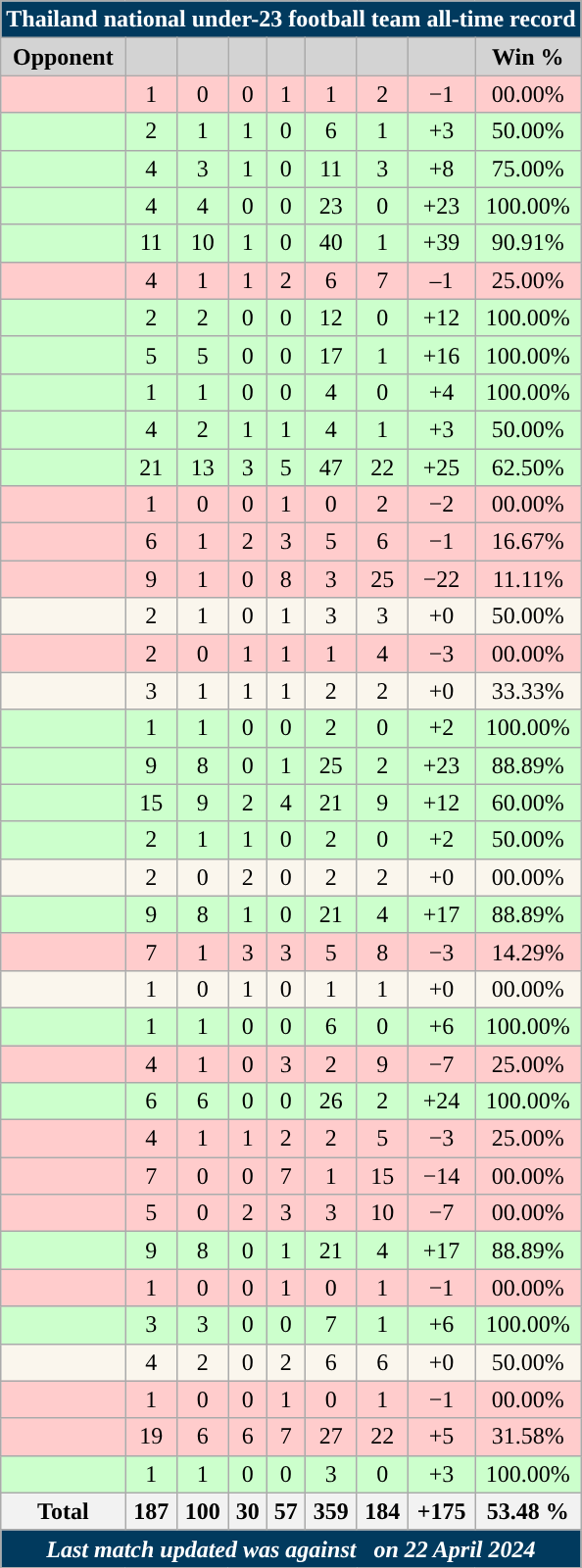<table class="wikitable sortable" style="text-align:centre" style="width: 600px">
<tr>
<th colspan="9" style="background: #013A5E; color: #FFFFFF;">Thailand national under-23 football team all-time record</th>
</tr>
<tr>
<th style="background:lightgrey; style=;"width:200;" style="text-align:center">Opponent</th>
<th style="background:lightgrey; style=;"width:70;" style="text-align:centre"></th>
<th style="background:lightgrey; style=;"width:70;" style="text-align:centre"></th>
<th style="background:lightgrey; style=;"width:70;" style="text-align:centre"></th>
<th style="background:lightgrey; style=;"width:70;" style="text-align:centre"></th>
<th style="background:lightgrey; style=;"width:70;" style="text-align:centre"></th>
<th style="background:lightgrey; style=;"width:70;" style="text-align:centre"></th>
<th style="background:lightgrey; style=;"width:70;" style="text-align:centre"></th>
<th style="background:lightgrey; style=;"width:70;" style="text-align:centre">Win %</th>
</tr>
<tr style="background-color:#fcc; text-align:center">
<td style="text-align:left;"></td>
<td>1</td>
<td>0</td>
<td>0</td>
<td>1</td>
<td>1</td>
<td>2</td>
<td>−1</td>
<td>00.00%</td>
</tr>
<tr style="background-color:#cfc; text-align:center">
<td style="text-align:left;"></td>
<td>2</td>
<td>1</td>
<td>1</td>
<td>0</td>
<td>6</td>
<td>1</td>
<td>+3</td>
<td>50.00%</td>
</tr>
<tr style="background-color:#cfc; text-align:center">
<td style="text-align:left;"></td>
<td>4</td>
<td>3</td>
<td>1</td>
<td>0</td>
<td>11</td>
<td>3</td>
<td>+8</td>
<td>75.00%</td>
</tr>
<tr style="background-color:#cfc; text-align:center">
<td style="text-align:left;"></td>
<td>4</td>
<td>4</td>
<td>0</td>
<td>0</td>
<td>23</td>
<td>0</td>
<td>+23</td>
<td>100.00%</td>
</tr>
<tr style="background-color:#cfc; text-align:center">
<td style="text-align:left;"></td>
<td>11</td>
<td>10</td>
<td>1</td>
<td>0</td>
<td>40</td>
<td>1</td>
<td>+39</td>
<td>90.91%</td>
</tr>
<tr style="background-color:#fcc; text-align:center">
<td style="text-align:left;"></td>
<td>4</td>
<td>1</td>
<td>1</td>
<td>2</td>
<td>6</td>
<td>7</td>
<td>–1</td>
<td>25.00%</td>
</tr>
<tr style="background-color:#cfc; text-align:center">
<td style="text-align:left;"></td>
<td>2</td>
<td>2</td>
<td>0</td>
<td>0</td>
<td>12</td>
<td>0</td>
<td>+12</td>
<td>100.00%</td>
</tr>
<tr style="background-color:#cfc; text-align:center">
<td style="text-align:left;"></td>
<td>5</td>
<td>5</td>
<td>0</td>
<td>0</td>
<td>17</td>
<td>1</td>
<td>+16</td>
<td>100.00%</td>
</tr>
<tr style="background-color:#cfc; text-align:center">
<td style="text-align:left;"></td>
<td>1</td>
<td>1</td>
<td>0</td>
<td>0</td>
<td>4</td>
<td>0</td>
<td>+4</td>
<td>100.00%</td>
</tr>
<tr style="background-color:#cfc; text-align:center">
<td style="text-align:left;"></td>
<td>4</td>
<td>2</td>
<td>1</td>
<td>1</td>
<td>4</td>
<td>1</td>
<td>+3</td>
<td>50.00%</td>
</tr>
<tr style="background-color:#cfc; text-align:center">
<td style="text-align:left;"></td>
<td>21</td>
<td>13</td>
<td>3</td>
<td>5</td>
<td>47</td>
<td>22</td>
<td>+25</td>
<td>62.50%</td>
</tr>
<tr style="background-color:#fcc; text-align:center">
<td style="text-align:left;"></td>
<td>1</td>
<td>0</td>
<td>0</td>
<td>1</td>
<td>0</td>
<td>2</td>
<td>−2</td>
<td>00.00%</td>
</tr>
<tr style="background-color:#fcc; text-align:center">
<td style="text-align:left;"></td>
<td>6</td>
<td>1</td>
<td>2</td>
<td>3</td>
<td>5</td>
<td>6</td>
<td>−1</td>
<td>16.67%</td>
</tr>
<tr style="background-color:#fcc; text-align:center">
<td style="text-align:left;"></td>
<td>9</td>
<td>1</td>
<td>0</td>
<td>8</td>
<td>3</td>
<td>25</td>
<td>−22</td>
<td>11.11%</td>
</tr>
<tr style="background-color:#faf6ed; text-align:center">
<td style="text-align:left;"></td>
<td>2</td>
<td>1</td>
<td>0</td>
<td>1</td>
<td>3</td>
<td>3</td>
<td>+0</td>
<td>50.00%</td>
</tr>
<tr style="background-color:#fcc; text-align:center">
<td style="text-align:left;"></td>
<td>2</td>
<td>0</td>
<td>1</td>
<td>1</td>
<td>1</td>
<td>4</td>
<td>−3</td>
<td>00.00%</td>
</tr>
<tr style="background-color:#faf6ed; text-align:center">
<td style="text-align:left;"></td>
<td>3</td>
<td>1</td>
<td>1</td>
<td>1</td>
<td>2</td>
<td>2</td>
<td>+0</td>
<td>33.33%</td>
</tr>
<tr style="background-color:#cfc; text-align:center">
<td style="text-align:left;"></td>
<td>1</td>
<td>1</td>
<td>0</td>
<td>0</td>
<td>2</td>
<td>0</td>
<td>+2</td>
<td>100.00%</td>
</tr>
<tr style="background-color:#cfc; text-align:center">
<td style="text-align:left;"></td>
<td>9</td>
<td>8</td>
<td>0</td>
<td>1</td>
<td>25</td>
<td>2</td>
<td>+23</td>
<td>88.89%</td>
</tr>
<tr style="background-color:#cfc; text-align:center">
<td style="text-align:left;"></td>
<td>15</td>
<td>9</td>
<td>2</td>
<td>4</td>
<td>21</td>
<td>9</td>
<td>+12</td>
<td>60.00%</td>
</tr>
<tr style="background-color:#cfc; text-align:center">
<td style="text-align:left;"></td>
<td>2</td>
<td>1</td>
<td>1</td>
<td>0</td>
<td>2</td>
<td>0</td>
<td>+2</td>
<td>50.00%</td>
</tr>
<tr style="background-color:#faf6ed; text-align:center">
<td style="text-align:left;"></td>
<td>2</td>
<td>0</td>
<td>2</td>
<td>0</td>
<td>2</td>
<td>2</td>
<td>+0</td>
<td>00.00%</td>
</tr>
<tr style="background-color:#cfc; text-align:center">
<td style="text-align:left;"></td>
<td>9</td>
<td>8</td>
<td>1</td>
<td>0</td>
<td>21</td>
<td>4</td>
<td>+17</td>
<td>88.89%</td>
</tr>
<tr style="background-color:#fcc; text-align:center">
<td style="text-align:left;"></td>
<td>7</td>
<td>1</td>
<td>3</td>
<td>3</td>
<td>5</td>
<td>8</td>
<td>−3</td>
<td>14.29%</td>
</tr>
<tr style="background-color:#faf6ed; text-align:center">
<td style="text-align:left;"></td>
<td>1</td>
<td>0</td>
<td>1</td>
<td>0</td>
<td>1</td>
<td>1</td>
<td>+0</td>
<td>00.00%</td>
</tr>
<tr style="background-color:#cfc; text-align:center">
<td style="text-align:left;"></td>
<td>1</td>
<td>1</td>
<td>0</td>
<td>0</td>
<td>6</td>
<td>0</td>
<td>+6</td>
<td>100.00%</td>
</tr>
<tr style="background-color:#fcc; text-align:center">
<td style="text-align:left;"></td>
<td>4</td>
<td>1</td>
<td>0</td>
<td>3</td>
<td>2</td>
<td>9</td>
<td>−7</td>
<td>25.00%</td>
</tr>
<tr style="background-color:#cfc; text-align:center">
<td style="text-align:left;"></td>
<td>6</td>
<td>6</td>
<td>0</td>
<td>0</td>
<td>26</td>
<td>2</td>
<td>+24</td>
<td>100.00%</td>
</tr>
<tr style="background-color:#fcc; text-align:center">
<td style="text-align:left;"></td>
<td>4</td>
<td>1</td>
<td>1</td>
<td>2</td>
<td>2</td>
<td>5</td>
<td>−3</td>
<td>25.00%</td>
</tr>
<tr style="background-color:#fcc; text-align:center">
<td style="text-align:left;"></td>
<td>7</td>
<td>0</td>
<td>0</td>
<td>7</td>
<td>1</td>
<td>15</td>
<td>−14</td>
<td>00.00%</td>
</tr>
<tr style="background-color:#fcc; text-align:center">
<td style="text-align:left;"></td>
<td>5</td>
<td>0</td>
<td>2</td>
<td>3</td>
<td>3</td>
<td>10</td>
<td>−7</td>
<td>00.00%</td>
</tr>
<tr style="background-color:#cfc; text-align:center">
<td style="text-align:left;"></td>
<td>9</td>
<td>8</td>
<td>0</td>
<td>1</td>
<td>21</td>
<td>4</td>
<td>+17</td>
<td>88.89%</td>
</tr>
<tr style="background-color:#fcc; text-align:center">
<td style="text-align:left;"></td>
<td>1</td>
<td>0</td>
<td>0</td>
<td>1</td>
<td>0</td>
<td>1</td>
<td>−1</td>
<td>00.00%</td>
</tr>
<tr style="background-color:#cfc; text-align:center">
<td style="text-align:left;"></td>
<td>3</td>
<td>3</td>
<td>0</td>
<td>0</td>
<td>7</td>
<td>1</td>
<td>+6</td>
<td>100.00%</td>
</tr>
<tr style="background-color:#faf6ed; text-align:center">
<td style="text-align:left;"></td>
<td>4</td>
<td>2</td>
<td>0</td>
<td>2</td>
<td>6</td>
<td>6</td>
<td>+0</td>
<td>50.00%</td>
</tr>
<tr style="background-color:#fcc; text-align:center">
<td style="text-align:left;"></td>
<td>1</td>
<td>0</td>
<td>0</td>
<td>1</td>
<td>0</td>
<td>1</td>
<td>−1</td>
<td>00.00%</td>
</tr>
<tr style="background-color:#fcc; text-align:center">
<td style="text-align:left;"></td>
<td>19</td>
<td>6</td>
<td>6</td>
<td>7</td>
<td>27</td>
<td>22</td>
<td>+5</td>
<td>31.58%</td>
</tr>
<tr style="background-color:#cfc; text-align:center">
<td style="text-align:left;"></td>
<td>1</td>
<td>1</td>
<td>0</td>
<td>0</td>
<td>3</td>
<td>0</td>
<td>+3</td>
<td>100.00%</td>
</tr>
<tr>
<th>Total</th>
<th>187</th>
<th>100</th>
<th>30</th>
<th>57</th>
<th>359</th>
<th>184</th>
<th>+175</th>
<th>53.48 %</th>
</tr>
<tr>
<th colspan="9" style="background: #013A5E; color: #FFFFFF;"><em>Last match updated was against   <a href='#'></a> on 22 April 2024</em></th>
</tr>
</table>
